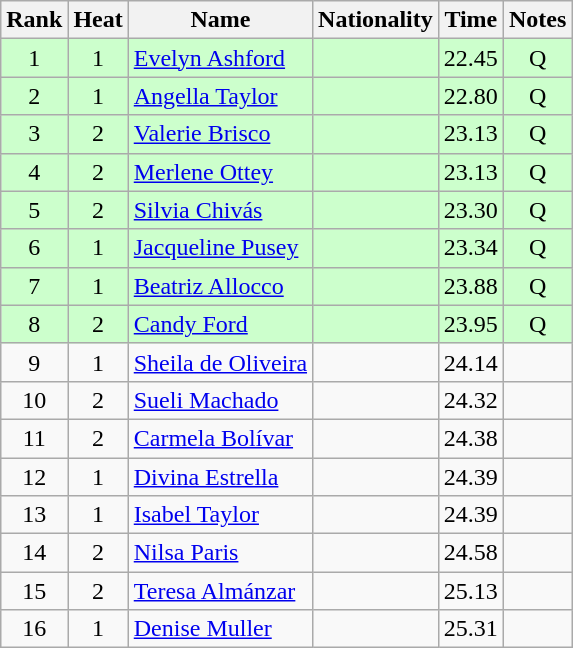<table class="wikitable sortable" style="text-align:center">
<tr>
<th>Rank</th>
<th>Heat</th>
<th>Name</th>
<th>Nationality</th>
<th>Time</th>
<th>Notes</th>
</tr>
<tr bgcolor=ccffcc>
<td>1</td>
<td>1</td>
<td align=left><a href='#'>Evelyn Ashford</a></td>
<td align=left></td>
<td>22.45</td>
<td>Q</td>
</tr>
<tr bgcolor=ccffcc>
<td>2</td>
<td>1</td>
<td align=left><a href='#'>Angella Taylor</a></td>
<td align=left></td>
<td>22.80</td>
<td>Q</td>
</tr>
<tr bgcolor=ccffcc>
<td>3</td>
<td>2</td>
<td align=left><a href='#'>Valerie Brisco</a></td>
<td align=left></td>
<td>23.13</td>
<td>Q</td>
</tr>
<tr bgcolor=ccffcc>
<td>4</td>
<td>2</td>
<td align=left><a href='#'>Merlene Ottey</a></td>
<td align=left></td>
<td>23.13</td>
<td>Q</td>
</tr>
<tr bgcolor=ccffcc>
<td>5</td>
<td>2</td>
<td align=left><a href='#'>Silvia Chivás</a></td>
<td align=left></td>
<td>23.30</td>
<td>Q</td>
</tr>
<tr bgcolor=ccffcc>
<td>6</td>
<td>1</td>
<td align=left><a href='#'>Jacqueline Pusey</a></td>
<td align=left></td>
<td>23.34</td>
<td>Q</td>
</tr>
<tr bgcolor=ccffcc>
<td>7</td>
<td>1</td>
<td align=left><a href='#'>Beatriz Allocco</a></td>
<td align=left></td>
<td>23.88</td>
<td>Q</td>
</tr>
<tr bgcolor=ccffcc>
<td>8</td>
<td>2</td>
<td align=left><a href='#'>Candy Ford</a></td>
<td align=left></td>
<td>23.95</td>
<td>Q</td>
</tr>
<tr>
<td>9</td>
<td>1</td>
<td align=left><a href='#'>Sheila de Oliveira</a></td>
<td align=left></td>
<td>24.14</td>
<td></td>
</tr>
<tr>
<td>10</td>
<td>2</td>
<td align=left><a href='#'>Sueli Machado</a></td>
<td align=left></td>
<td>24.32</td>
<td></td>
</tr>
<tr>
<td>11</td>
<td>2</td>
<td align=left><a href='#'>Carmela Bolívar</a></td>
<td align=left></td>
<td>24.38</td>
<td></td>
</tr>
<tr>
<td>12</td>
<td>1</td>
<td align=left><a href='#'>Divina Estrella</a></td>
<td align=left></td>
<td>24.39</td>
<td></td>
</tr>
<tr>
<td>13</td>
<td>1</td>
<td align=left><a href='#'>Isabel Taylor</a></td>
<td align=left></td>
<td>24.39</td>
<td></td>
</tr>
<tr>
<td>14</td>
<td>2</td>
<td align=left><a href='#'>Nilsa Paris</a></td>
<td align=left></td>
<td>24.58</td>
<td></td>
</tr>
<tr>
<td>15</td>
<td>2</td>
<td align=left><a href='#'>Teresa Almánzar</a></td>
<td align=left></td>
<td>25.13</td>
<td></td>
</tr>
<tr>
<td>16</td>
<td>1</td>
<td align=left><a href='#'>Denise Muller</a></td>
<td align=left></td>
<td>25.31</td>
<td></td>
</tr>
</table>
